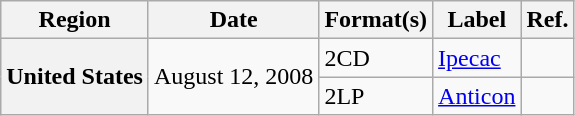<table class="wikitable plainrowheaders">
<tr>
<th scope="col">Region</th>
<th scope="col">Date</th>
<th scope="col">Format(s)</th>
<th scope="col">Label</th>
<th scope="col">Ref.</th>
</tr>
<tr>
<th scope="row" rowspan=2>United States</th>
<td rowspan=2>August 12, 2008</td>
<td>2CD</td>
<td><a href='#'>Ipecac</a></td>
<td></td>
</tr>
<tr>
<td>2LP</td>
<td><a href='#'>Anticon</a></td>
<td></td>
</tr>
</table>
